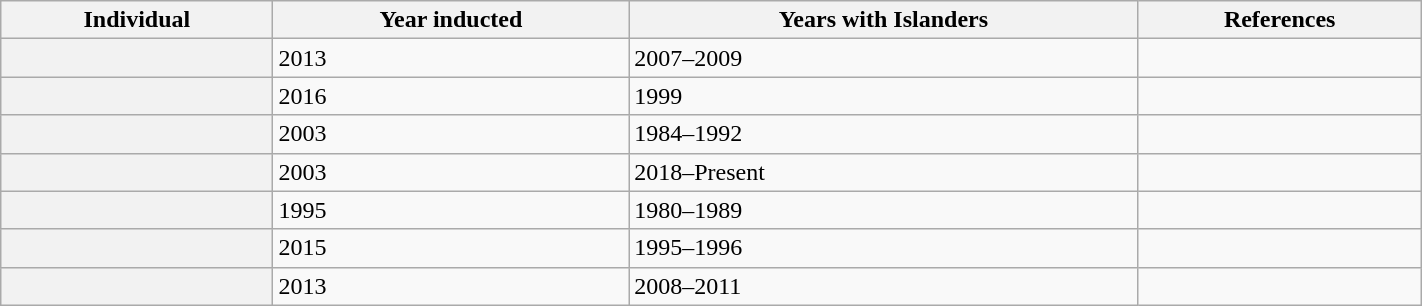<table class="wikitable sortable" width="75%">
<tr>
<th scope="col">Individual</th>
<th scope="col">Year inducted</th>
<th scope="col">Years with Islanders</th>
<th scope="col" class="unsortable">References</th>
</tr>
<tr>
<th scope="row"></th>
<td>2013</td>
<td>2007–2009</td>
<td></td>
</tr>
<tr>
<th scope="row"></th>
<td>2016</td>
<td>1999</td>
<td></td>
</tr>
<tr>
<th scope="row"></th>
<td>2003</td>
<td>1984–1992</td>
<td></td>
</tr>
<tr>
<th scope="row"></th>
<td>2003</td>
<td>2018–Present</td>
<td></td>
</tr>
<tr>
<th scope="row"></th>
<td>1995</td>
<td>1980–1989</td>
<td></td>
</tr>
<tr>
<th scope="row"></th>
<td>2015</td>
<td>1995–1996</td>
<td></td>
</tr>
<tr>
<th scope="row"></th>
<td>2013</td>
<td>2008–2011</td>
<td></td>
</tr>
</table>
